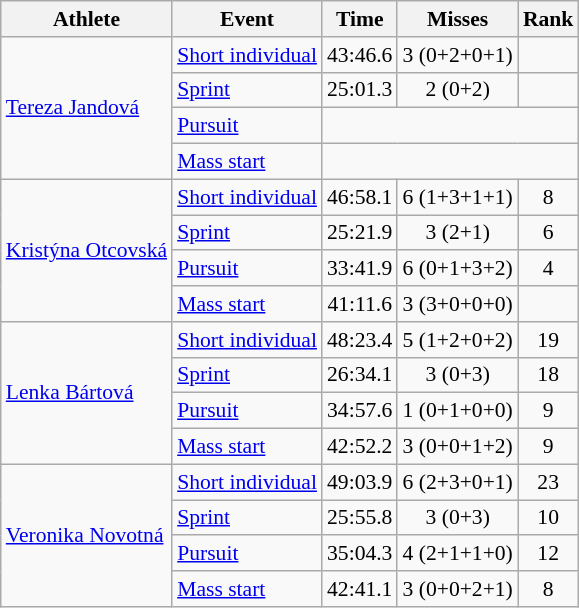<table class="wikitable" style="font-size:90%">
<tr>
<th>Athlete</th>
<th>Event</th>
<th>Time</th>
<th>Misses</th>
<th>Rank</th>
</tr>
<tr align=center>
<td rowspan="4" align="left"><a href='#'>Tereza Jandová</a></td>
<td align=left><a href='#'>Short individual</a></td>
<td>43:46.6</td>
<td>3 (0+2+0+1)</td>
<td></td>
</tr>
<tr align=center>
<td align=left><a href='#'>Sprint</a></td>
<td>25:01.3</td>
<td>2 (0+2)</td>
<td></td>
</tr>
<tr align=center>
<td align=left><a href='#'>Pursuit</a></td>
<td colspan="3"></td>
</tr>
<tr align=center>
<td align=left><a href='#'>Mass start</a></td>
<td colspan="3"></td>
</tr>
<tr align="center">
<td rowspan="4" align="left"><a href='#'>Kristýna Otcovská</a></td>
<td align="left"><a href='#'>Short individual</a></td>
<td>46:58.1</td>
<td>6 (1+3+1+1)</td>
<td>8</td>
</tr>
<tr align="center">
<td align="left"><a href='#'>Sprint</a></td>
<td>25:21.9</td>
<td>3 (2+1)</td>
<td>6</td>
</tr>
<tr align=center>
<td align=left><a href='#'>Pursuit</a></td>
<td>33:41.9</td>
<td>6 (0+1+3+2)</td>
<td>4</td>
</tr>
<tr align=center>
<td align=left><a href='#'>Mass start</a></td>
<td>41:11.6</td>
<td>3 (3+0+0+0)</td>
<td></td>
</tr>
<tr align="center">
<td rowspan="4" align="left"><a href='#'>Lenka Bártová</a></td>
<td align="left"><a href='#'>Short individual</a></td>
<td>48:23.4</td>
<td>5 (1+2+0+2)</td>
<td>19</td>
</tr>
<tr align="center">
<td align="left"><a href='#'>Sprint</a></td>
<td>26:34.1</td>
<td>3 (0+3)</td>
<td>18</td>
</tr>
<tr align=center>
<td align=left><a href='#'>Pursuit</a></td>
<td>34:57.6</td>
<td>1 (0+1+0+0)</td>
<td>9</td>
</tr>
<tr align=center>
<td align=left><a href='#'>Mass start</a></td>
<td>42:52.2</td>
<td>3 (0+0+1+2)</td>
<td>9</td>
</tr>
<tr align="center">
<td rowspan="4" align="left"><a href='#'>Veronika Novotná</a></td>
<td align="left"><a href='#'>Short individual</a></td>
<td>49:03.9</td>
<td>6 (2+3+0+1)</td>
<td>23</td>
</tr>
<tr align="center">
<td align="left"><a href='#'>Sprint</a></td>
<td>25:55.8</td>
<td>3 (0+3)</td>
<td>10</td>
</tr>
<tr align=center>
<td align=left><a href='#'>Pursuit</a></td>
<td>35:04.3</td>
<td>4 (2+1+1+0)</td>
<td>12</td>
</tr>
<tr align=center>
<td align=left><a href='#'>Mass start</a></td>
<td>42:41.1</td>
<td>3 (0+0+2+1)</td>
<td>8</td>
</tr>
</table>
